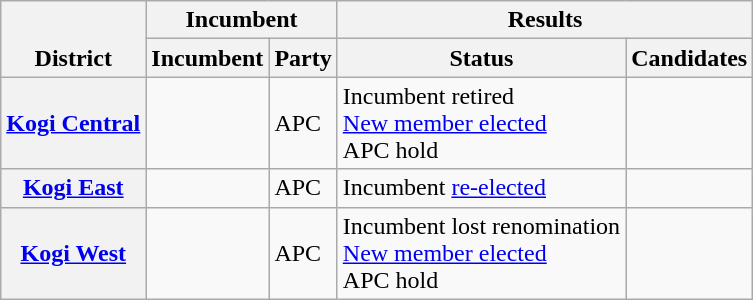<table class="wikitable sortable">
<tr valign=bottom>
<th rowspan=2>District</th>
<th colspan=2>Incumbent</th>
<th colspan=2>Results</th>
</tr>
<tr valign=bottom>
<th>Incumbent</th>
<th>Party</th>
<th>Status</th>
<th>Candidates</th>
</tr>
<tr>
<th><a href='#'>Kogi Central</a></th>
<td></td>
<td>APC</td>
<td>Incumbent retired<br><a href='#'>New member elected</a><br>APC hold</td>
<td nowrap></td>
</tr>
<tr>
<th><a href='#'>Kogi East</a></th>
<td></td>
<td>APC</td>
<td>Incumbent <a href='#'>re-elected</a></td>
<td nowrap></td>
</tr>
<tr>
<th><a href='#'>Kogi West</a></th>
<td></td>
<td>APC</td>
<td>Incumbent lost renomination<br><a href='#'>New member elected</a><br>APC hold</td>
<td nowrap></td>
</tr>
</table>
